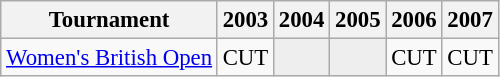<table class="wikitable" style="font-size:95%;text-align:center;">
<tr>
<th>Tournament</th>
<th>2003</th>
<th>2004</th>
<th>2005</th>
<th>2006</th>
<th>2007</th>
</tr>
<tr>
<td align=left><a href='#'>Women's British Open</a></td>
<td>CUT</td>
<td style="background:#eeeeee;"></td>
<td style="background:#eeeeee;"></td>
<td>CUT</td>
<td>CUT</td>
</tr>
</table>
